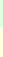<table style="font-size: 85%">
<tr>
<td style="background:#dfd;"><br></td>
</tr>
<tr>
<td style="background:#ffd;"><br></td>
</tr>
</table>
